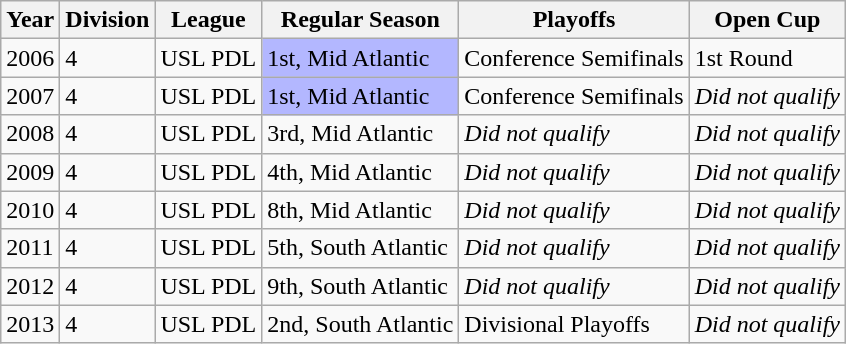<table class="wikitable">
<tr>
<th>Year</th>
<th>Division</th>
<th>League</th>
<th>Regular Season</th>
<th>Playoffs</th>
<th>Open Cup</th>
</tr>
<tr>
<td>2006</td>
<td>4</td>
<td>USL PDL</td>
<td style="background:#b3b7ff;">1st, Mid Atlantic</td>
<td>Conference Semifinals</td>
<td>1st Round</td>
</tr>
<tr>
<td>2007</td>
<td>4</td>
<td>USL PDL</td>
<td style="background:#b3b7ff;">1st, Mid Atlantic</td>
<td>Conference Semifinals</td>
<td><em>Did not qualify</em></td>
</tr>
<tr>
<td>2008</td>
<td>4</td>
<td>USL PDL</td>
<td>3rd, Mid Atlantic</td>
<td><em>Did not qualify</em></td>
<td><em>Did not qualify</em></td>
</tr>
<tr>
<td>2009</td>
<td>4</td>
<td>USL PDL</td>
<td>4th, Mid Atlantic</td>
<td><em>Did not qualify</em></td>
<td><em>Did not qualify</em></td>
</tr>
<tr>
<td>2010</td>
<td>4</td>
<td>USL PDL</td>
<td>8th, Mid Atlantic</td>
<td><em>Did not qualify</em></td>
<td><em>Did not qualify</em></td>
</tr>
<tr>
<td>2011</td>
<td>4</td>
<td>USL PDL</td>
<td>5th, South Atlantic</td>
<td><em>Did not qualify</em></td>
<td><em>Did not qualify</em></td>
</tr>
<tr>
<td>2012</td>
<td>4</td>
<td>USL PDL</td>
<td>9th, South Atlantic</td>
<td><em>Did not qualify</em></td>
<td><em>Did not qualify</em></td>
</tr>
<tr>
<td>2013</td>
<td>4</td>
<td>USL PDL</td>
<td>2nd, South Atlantic</td>
<td>Divisional Playoffs</td>
<td><em>Did not qualify</em></td>
</tr>
</table>
